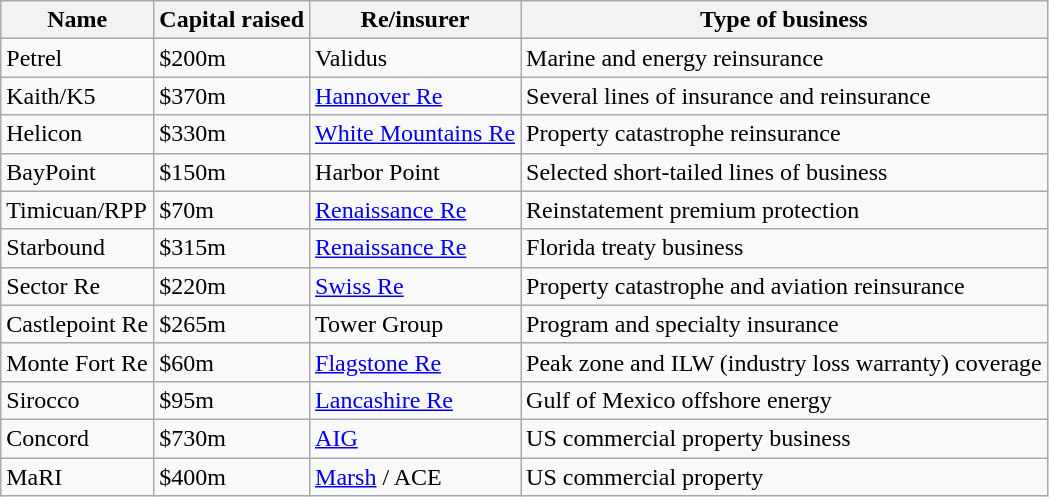<table class="wikitable col2right">
<tr>
<th>Name</th>
<th>Capital raised</th>
<th>Re/insurer</th>
<th>Type of business</th>
</tr>
<tr>
<td>Petrel</td>
<td>$200m</td>
<td>Validus</td>
<td>Marine and energy reinsurance</td>
</tr>
<tr>
<td>Kaith/K5</td>
<td>$370m</td>
<td><a href='#'>Hannover Re</a></td>
<td>Several lines of insurance and reinsurance</td>
</tr>
<tr>
<td>Helicon</td>
<td>$330m</td>
<td><a href='#'>White Mountains Re</a></td>
<td>Property catastrophe reinsurance</td>
</tr>
<tr>
<td>BayPoint</td>
<td>$150m</td>
<td>Harbor Point</td>
<td>Selected short-tailed lines of business</td>
</tr>
<tr>
<td>Timicuan/RPP</td>
<td>$70m</td>
<td><a href='#'>Renaissance Re</a></td>
<td>Reinstatement premium protection</td>
</tr>
<tr>
<td>Starbound</td>
<td>$315m</td>
<td><a href='#'>Renaissance Re</a></td>
<td>Florida treaty business</td>
</tr>
<tr>
<td>Sector Re</td>
<td>$220m</td>
<td><a href='#'>Swiss Re</a></td>
<td>Property catastrophe and aviation reinsurance</td>
</tr>
<tr>
<td>Castlepoint Re</td>
<td>$265m</td>
<td>Tower Group</td>
<td>Program and specialty insurance</td>
</tr>
<tr>
<td>Monte Fort Re</td>
<td>$60m</td>
<td><a href='#'>Flagstone Re</a></td>
<td>Peak zone and ILW (industry loss warranty) coverage</td>
</tr>
<tr>
<td>Sirocco</td>
<td>$95m</td>
<td><a href='#'>Lancashire Re</a></td>
<td>Gulf of Mexico offshore energy</td>
</tr>
<tr>
<td>Concord</td>
<td>$730m</td>
<td><a href='#'>AIG</a></td>
<td>US commercial property business</td>
</tr>
<tr>
<td>MaRI</td>
<td>$400m</td>
<td><a href='#'>Marsh</a> / ACE</td>
<td>US commercial property</td>
</tr>
</table>
